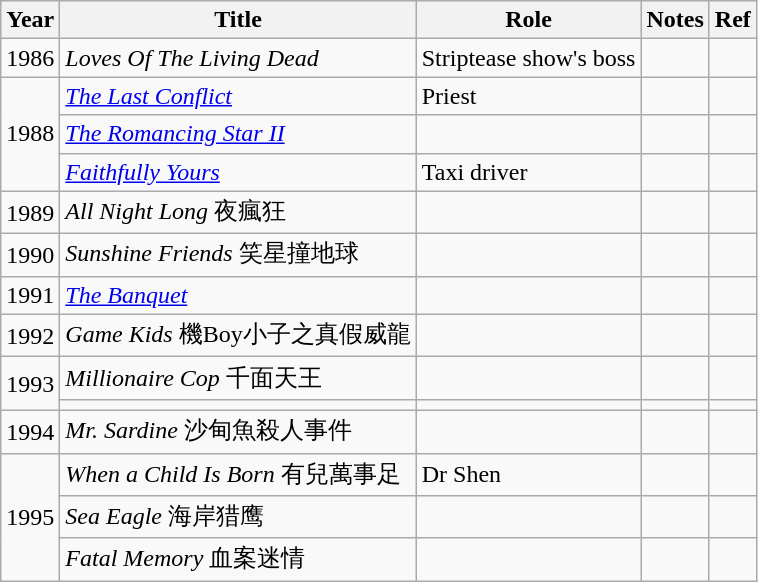<table class="wikitable sortable">
<tr>
<th>Year</th>
<th>Title</th>
<th>Role</th>
<th class="unsortable">Notes</th>
<th class="unsortable">Ref</th>
</tr>
<tr>
<td>1986</td>
<td><em>Loves Of The Living Dead</em></td>
<td>Striptease show's boss</td>
<td></td>
<td></td>
</tr>
<tr>
<td rowspan="3">1988</td>
<td><em><a href='#'>The Last Conflict</a></em></td>
<td>Priest</td>
<td></td>
<td></td>
</tr>
<tr>
<td><em><a href='#'>The Romancing Star II</a></em></td>
<td></td>
<td></td>
<td></td>
</tr>
<tr>
<td><em><a href='#'>Faithfully Yours</a></em></td>
<td>Taxi driver</td>
<td></td>
<td></td>
</tr>
<tr>
<td>1989</td>
<td><em>All Night Long</em> 夜瘋狂</td>
<td></td>
<td></td>
<td></td>
</tr>
<tr>
<td>1990</td>
<td><em>Sunshine Friends</em> 笑星撞地球</td>
<td></td>
<td></td>
<td></td>
</tr>
<tr>
<td>1991</td>
<td><a href='#'><em>The Banquet</em></a></td>
<td></td>
<td></td>
<td></td>
</tr>
<tr>
<td>1992</td>
<td><em>Game Kids</em> 機Boy小子之真假威龍</td>
<td></td>
<td></td>
<td></td>
</tr>
<tr>
<td rowspan="2">1993</td>
<td><em>Millionaire Cop</em> 千面天王</td>
<td></td>
<td></td>
<td></td>
</tr>
<tr>
<td><em></em></td>
<td></td>
<td></td>
<td></td>
</tr>
<tr>
<td>1994</td>
<td><em>Mr. Sardine</em> 沙甸魚殺人事件</td>
<td></td>
<td></td>
<td></td>
</tr>
<tr>
<td rowspan="3">1995</td>
<td><em>When a Child Is Born</em> 有兒萬事足</td>
<td>Dr Shen</td>
<td></td>
<td></td>
</tr>
<tr>
<td><em>Sea Eagle</em> 海岸猎鹰</td>
<td></td>
<td></td>
<td></td>
</tr>
<tr>
<td><em>Fatal Memory</em> 血案迷情</td>
<td></td>
<td></td>
<td></td>
</tr>
</table>
